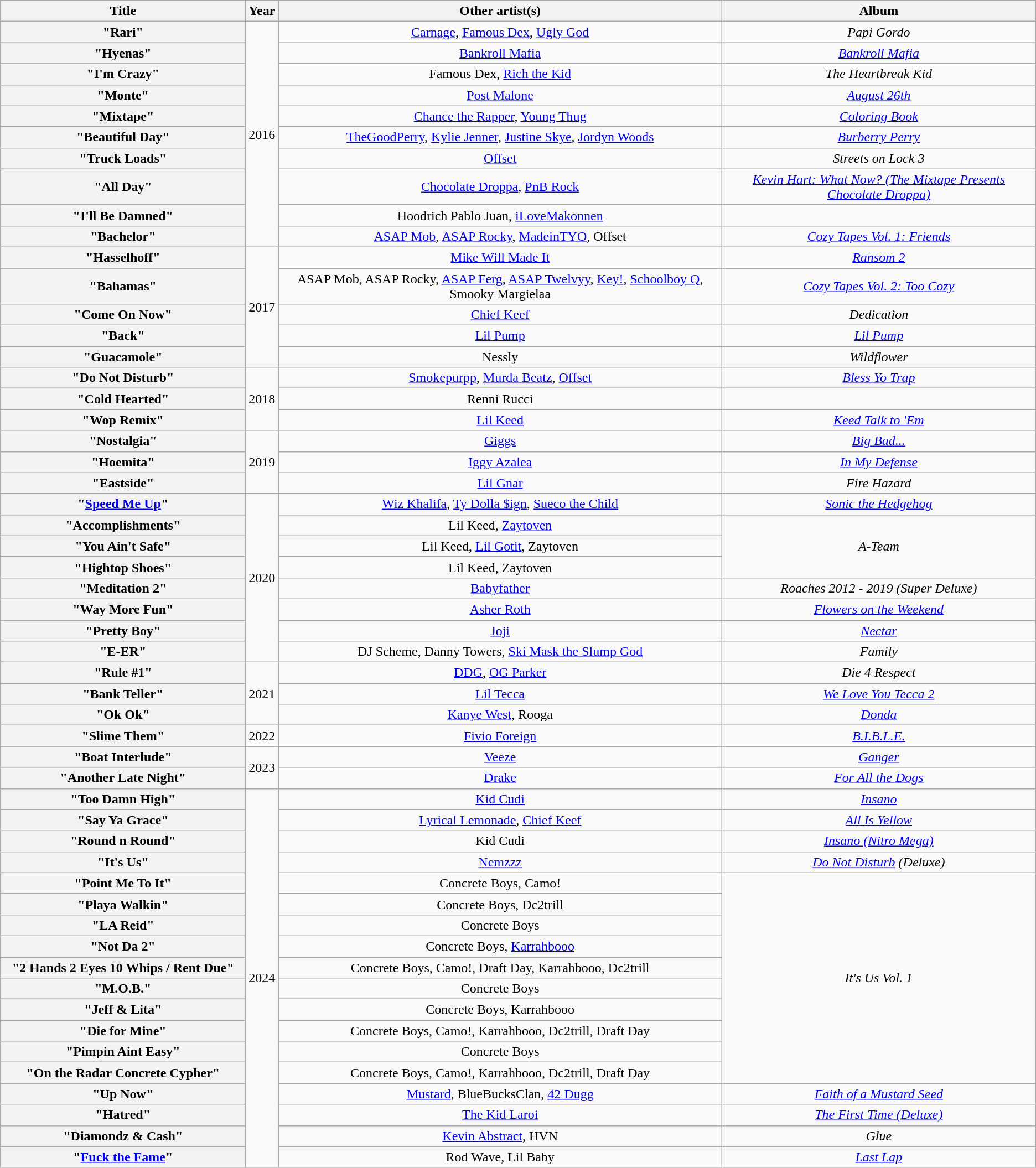<table class="wikitable plainrowheaders" style="text-align:center;">
<tr>
<th scope="col" style="width:18em;">Title</th>
<th scope="col">Year</th>
<th scope="col">Other artist(s)</th>
<th scope="col">Album</th>
</tr>
<tr>
<th scope="row">"Rari"</th>
<td rowspan="10">2016</td>
<td><a href='#'>Carnage</a>, <a href='#'>Famous Dex</a>, <a href='#'>Ugly God</a></td>
<td><em>Papi Gordo</em></td>
</tr>
<tr>
<th scope="row">"Hyenas"</th>
<td><a href='#'>Bankroll Mafia</a></td>
<td><em><a href='#'>Bankroll Mafia</a></em></td>
</tr>
<tr>
<th scope="row">"I'm Crazy"</th>
<td>Famous Dex, <a href='#'>Rich the Kid</a></td>
<td><em>The Heartbreak Kid</em></td>
</tr>
<tr>
<th scope="row">"Monte"</th>
<td><a href='#'>Post Malone</a></td>
<td><em><a href='#'>August 26th</a></em></td>
</tr>
<tr>
<th scope="row">"Mixtape"</th>
<td><a href='#'>Chance the Rapper</a>, <a href='#'>Young Thug</a></td>
<td><em><a href='#'>Coloring Book</a></em></td>
</tr>
<tr>
<th scope="row">"Beautiful Day"</th>
<td><a href='#'>TheGoodPerry</a>, <a href='#'>Kylie Jenner</a>, <a href='#'>Justine Skye</a>, <a href='#'>Jordyn Woods</a></td>
<td><em><a href='#'>Burberry Perry</a></em></td>
</tr>
<tr>
<th scope="row">"Truck Loads"</th>
<td><a href='#'>Offset</a></td>
<td><em>Streets on Lock 3</em></td>
</tr>
<tr>
<th scope="row">"All Day"</th>
<td><a href='#'>Chocolate Droppa</a>, <a href='#'>PnB Rock</a></td>
<td><em><a href='#'>Kevin Hart: What Now? (The Mixtape Presents Chocolate Droppa)</a></em></td>
</tr>
<tr>
<th scope="row">"I'll Be Damned"</th>
<td>Hoodrich Pablo Juan, <a href='#'>iLoveMakonnen</a></td>
<td></td>
</tr>
<tr>
<th scope= "row">"Bachelor"</th>
<td><a href='#'>ASAP Mob</a>, <a href='#'>ASAP Rocky</a>, <a href='#'>MadeinTYO</a>, Offset</td>
<td><em><a href='#'>Cozy Tapes Vol. 1: Friends</a></em></td>
</tr>
<tr>
<th scope="row">"Hasselhoff"</th>
<td rowspan="5">2017</td>
<td><a href='#'>Mike Will Made It</a></td>
<td><em><a href='#'>Ransom 2</a></em></td>
</tr>
<tr>
<th scope= "row">"Bahamas"</th>
<td>ASAP Mob, ASAP Rocky, <a href='#'>ASAP Ferg</a>, <a href='#'>ASAP Twelvyy</a>, <a href='#'>Key!</a>, <a href='#'>Schoolboy Q</a>, Smooky Margielaa</td>
<td><em><a href='#'>Cozy Tapes Vol. 2: Too Cozy</a></em></td>
</tr>
<tr>
<th scope="row">"Come On Now"</th>
<td><a href='#'>Chief Keef</a></td>
<td><em>Dedication</em></td>
</tr>
<tr>
<th scope="row">"Back"</th>
<td><a href='#'>Lil Pump</a></td>
<td><em><a href='#'>Lil Pump</a></em></td>
</tr>
<tr>
<th scope= "row">"Guacamole"</th>
<td>Nessly</td>
<td><em>Wildflower</em></td>
</tr>
<tr>
<th scope="row">"Do Not Disturb"</th>
<td rowspan="3">2018</td>
<td><a href='#'>Smokepurpp</a>, <a href='#'>Murda Beatz</a>, <a href='#'>Offset</a></td>
<td><em><a href='#'>Bless Yo Trap</a></em></td>
</tr>
<tr>
<th scope="row">"Cold Hearted"</th>
<td>Renni Rucci</td>
<td></td>
</tr>
<tr>
<th scope="row">"Wop Remix"</th>
<td><a href='#'>Lil Keed</a></td>
<td><em><a href='#'>Keed Talk to 'Em</a></em></td>
</tr>
<tr>
<th scope="row">"Nostalgia"</th>
<td rowspan="3">2019</td>
<td><a href='#'>Giggs</a></td>
<td><em><a href='#'>Big Bad...</a></em></td>
</tr>
<tr>
<th scope="row">"Hoemita"</th>
<td><a href='#'>Iggy Azalea</a></td>
<td><em><a href='#'>In My Defense</a></em></td>
</tr>
<tr>
<th scope="row">"Eastside"</th>
<td><a href='#'>Lil Gnar</a></td>
<td><em>Fire Hazard</em></td>
</tr>
<tr>
<th scope="row">"<a href='#'>Speed Me Up</a>"</th>
<td rowspan="8">2020</td>
<td><a href='#'>Wiz Khalifa</a>, <a href='#'>Ty Dolla $ign</a>, <a href='#'>Sueco the Child</a></td>
<td><em><a href='#'>Sonic the Hedgehog</a></em></td>
</tr>
<tr>
<th scope="row">"Accomplishments"</th>
<td>Lil Keed, <a href='#'>Zaytoven</a></td>
<td rowspan="3"><em>A-Team</em></td>
</tr>
<tr>
<th scope="row">"You Ain't Safe"</th>
<td>Lil Keed, <a href='#'>Lil Gotit</a>, Zaytoven</td>
</tr>
<tr>
<th scope="row">"Hightop Shoes"</th>
<td>Lil Keed, Zaytoven</td>
</tr>
<tr>
<th scope="row">"Meditation 2"</th>
<td><a href='#'>Babyfather</a></td>
<td><em>Roaches 2012 - 2019 (Super Deluxe)</em></td>
</tr>
<tr>
<th scope="row">"Way More Fun"</th>
<td><a href='#'>Asher Roth</a></td>
<td><em><a href='#'>Flowers on the Weekend</a></em></td>
</tr>
<tr>
<th scope="row">"Pretty Boy"</th>
<td><a href='#'>Joji</a></td>
<td><em><a href='#'>Nectar</a></em></td>
</tr>
<tr>
<th scope="row">"E-ER"</th>
<td>DJ Scheme, Danny Towers, <a href='#'>Ski Mask the Slump God</a></td>
<td><em>Family</em></td>
</tr>
<tr>
<th scope="row">"Rule #1"</th>
<td rowspan="3">2021</td>
<td><a href='#'>DDG</a>, <a href='#'>OG Parker</a></td>
<td><em>Die 4 Respect</em></td>
</tr>
<tr>
<th scope="row">"Bank Teller"</th>
<td><a href='#'>Lil Tecca</a></td>
<td><em><a href='#'>We Love You Tecca 2</a></em></td>
</tr>
<tr>
<th scope="row">"Ok Ok"</th>
<td><a href='#'>Kanye West</a>, Rooga</td>
<td><em><a href='#'>Donda</a></em></td>
</tr>
<tr>
<th scope="row">"Slime Them"</th>
<td>2022</td>
<td><a href='#'>Fivio Foreign</a></td>
<td><em><a href='#'>B.I.B.L.E.</a></em></td>
</tr>
<tr>
<th scope="row">"Boat Interlude"</th>
<td rowspan="2">2023</td>
<td><a href='#'>Veeze</a></td>
<td><em><a href='#'>Ganger</a></em></td>
</tr>
<tr>
<th scope="row">"Another Late Night"</th>
<td><a href='#'>Drake</a></td>
<td><em><a href='#'>For All the Dogs</a></em></td>
</tr>
<tr>
<th scope="row">"Too Damn High"</th>
<td rowspan="18">2024</td>
<td><a href='#'>Kid Cudi</a></td>
<td><em><a href='#'>Insano</a></em></td>
</tr>
<tr>
<th scope="row">"Say Ya Grace"</th>
<td><a href='#'>Lyrical Lemonade</a>, <a href='#'>Chief Keef</a></td>
<td><em><a href='#'>All Is Yellow</a></em></td>
</tr>
<tr>
<th scope="row">"Round n Round"</th>
<td>Kid Cudi</td>
<td><em><a href='#'>Insano (Nitro Mega)</a></em></td>
</tr>
<tr>
<th scope="row">"It's Us"</th>
<td><a href='#'>Nemzzz</a></td>
<td><em><a href='#'>Do Not Disturb</a> (Deluxe)</em></td>
</tr>
<tr>
<th scope="row">"Point Me To It"</th>
<td>Concrete Boys, Camo!</td>
<td rowspan="10"><em>It's Us Vol. 1</em></td>
</tr>
<tr>
<th scope="row">"Playa Walkin"</th>
<td>Concrete Boys, Dc2trill</td>
</tr>
<tr>
<th scope="row">"LA Reid"</th>
<td>Concrete Boys</td>
</tr>
<tr>
<th scope="row">"Not Da 2"</th>
<td>Concrete Boys, <a href='#'>Karrahbooo</a></td>
</tr>
<tr>
<th scope="row">"2 Hands 2 Eyes 10 Whips / Rent Due"</th>
<td>Concrete Boys, Camo!, Draft Day, Karrahbooo, Dc2trill</td>
</tr>
<tr>
<th scope="row">"M.O.B."</th>
<td>Concrete Boys</td>
</tr>
<tr>
<th scope="row">"Jeff & Lita"</th>
<td>Concrete Boys, Karrahbooo</td>
</tr>
<tr>
<th scope="row">"Die for Mine"</th>
<td>Concrete Boys, Camo!, Karrahbooo, Dc2trill, Draft Day</td>
</tr>
<tr>
<th scope="row">"Pimpin Aint Easy"</th>
<td>Concrete Boys</td>
</tr>
<tr>
<th scope="row">"On the Radar Concrete Cypher"</th>
<td>Concrete Boys, Camo!, Karrahbooo, Dc2trill, Draft Day</td>
</tr>
<tr>
<th scope="row">"Up Now"</th>
<td><a href='#'>Mustard</a>, BlueBucksClan, <a href='#'>42 Dugg</a></td>
<td><em><a href='#'>Faith of a Mustard Seed</a></em></td>
</tr>
<tr>
<th scope="row">"Hatred"</th>
<td><a href='#'>The Kid Laroi</a></td>
<td><em><a href='#'>The First Time (Deluxe)</a></em></td>
</tr>
<tr>
<th scope="row">"Diamondz & Cash"</th>
<td><a href='#'>Kevin Abstract</a>, HVN</td>
<td><em>Glue</em></td>
</tr>
<tr>
<th scope="row">"<a href='#'>Fuck the Fame</a>"</th>
<td>Rod Wave, Lil Baby</td>
<td><em><a href='#'>Last Lap</a></em></td>
</tr>
</table>
